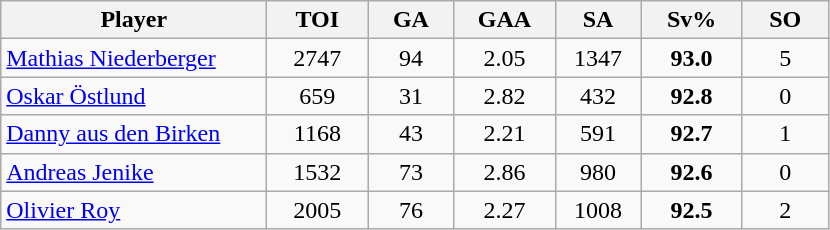<table class="wikitable sortable" style="text-align:center;">
<tr>
<th style="width:170px;">Player</th>
<th style="width:60px;">TOI</th>
<th style="width:50px;">GA</th>
<th style="width:60px;">GAA</th>
<th style="width:50px;">SA</th>
<th style="width:60px;">Sv%</th>
<th style="width:50px;">SO</th>
</tr>
<tr>
<td style="text-align:left;"><a href='#'>Mathias Niederberger</a></td>
<td>2747</td>
<td>94</td>
<td>2.05</td>
<td>1347</td>
<td><strong>93.0</strong></td>
<td>5</td>
</tr>
<tr>
<td style="text-align:left;"><a href='#'>Oskar Östlund</a></td>
<td>659</td>
<td>31</td>
<td>2.82</td>
<td>432</td>
<td><strong>92.8</strong></td>
<td>0</td>
</tr>
<tr>
<td style="text-align:left;"><a href='#'>Danny aus den Birken</a></td>
<td>1168</td>
<td>43</td>
<td>2.21</td>
<td>591</td>
<td><strong>92.7</strong></td>
<td>1</td>
</tr>
<tr>
<td style="text-align:left;"><a href='#'>Andreas Jenike</a></td>
<td>1532</td>
<td>73</td>
<td>2.86</td>
<td>980</td>
<td><strong>92.6</strong></td>
<td>0</td>
</tr>
<tr>
<td style="text-align:left;"><a href='#'>Olivier Roy</a></td>
<td>2005</td>
<td>76</td>
<td>2.27</td>
<td>1008</td>
<td><strong>92.5</strong></td>
<td>2</td>
</tr>
</table>
